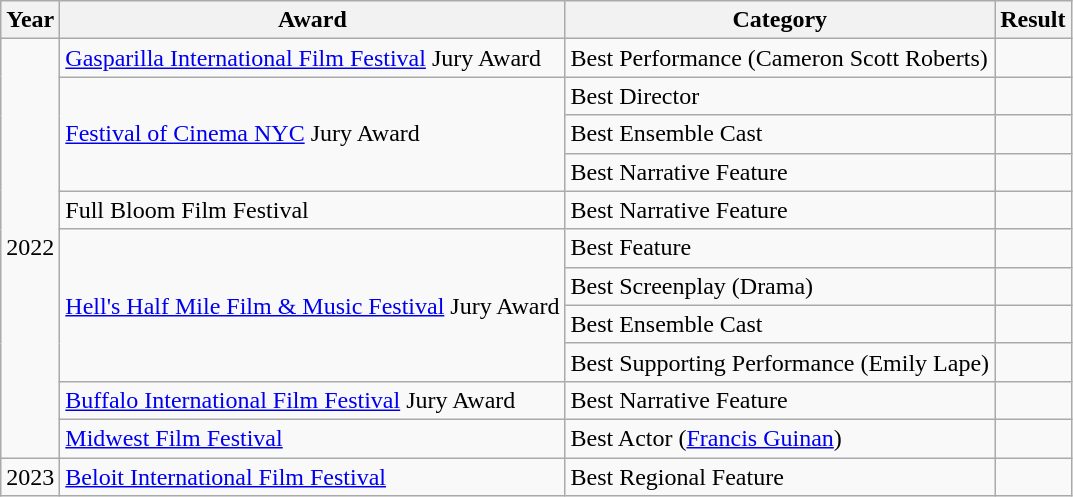<table class="wikitable">
<tr>
<th>Year</th>
<th>Award</th>
<th>Category</th>
<th>Result</th>
</tr>
<tr>
<td rowspan="11">2022</td>
<td><a href='#'>Gasparilla International Film Festival</a> Jury Award</td>
<td>Best Performance (Cameron Scott Roberts)</td>
<td></td>
</tr>
<tr>
<td rowspan="3"><a href='#'>Festival of Cinema NYC</a> Jury Award</td>
<td>Best Director</td>
<td></td>
</tr>
<tr>
<td>Best Ensemble Cast</td>
<td></td>
</tr>
<tr>
<td>Best Narrative Feature</td>
<td></td>
</tr>
<tr>
<td>Full Bloom Film Festival</td>
<td>Best Narrative Feature</td>
<td></td>
</tr>
<tr>
<td rowspan="4"><a href='#'>Hell's Half Mile Film & Music Festival</a> Jury Award</td>
<td>Best Feature</td>
<td></td>
</tr>
<tr>
<td>Best Screenplay (Drama)</td>
<td></td>
</tr>
<tr>
<td>Best Ensemble Cast</td>
<td></td>
</tr>
<tr>
<td>Best Supporting Performance (Emily Lape)</td>
<td></td>
</tr>
<tr>
<td><a href='#'>Buffalo International Film Festival</a> Jury Award</td>
<td>Best Narrative Feature</td>
<td></td>
</tr>
<tr>
<td><a href='#'>Midwest Film Festival</a></td>
<td>Best Actor (<a href='#'>Francis Guinan</a>)</td>
<td></td>
</tr>
<tr>
<td>2023</td>
<td><a href='#'>Beloit International Film Festival</a></td>
<td>Best Regional Feature</td>
<td></td>
</tr>
</table>
